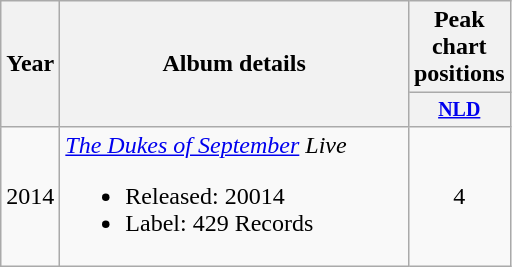<table class="wikitable" style="text-align:center;">
<tr>
<th rowspan="2">Year</th>
<th rowspan="2" style="width:225px;">Album details</th>
<th colspan="1">Peak chart positions</th>
</tr>
<tr style="font-size:smaller;">
<th style="width:40px;"><a href='#'>NLD</a><br></th>
</tr>
<tr>
<td>2014</td>
<td align="left"><em><a href='#'>The Dukes of September</a> Live</em><br><ul><li>Released: 20014</li><li>Label: 429 Records</li></ul></td>
<td>4</td>
</tr>
</table>
